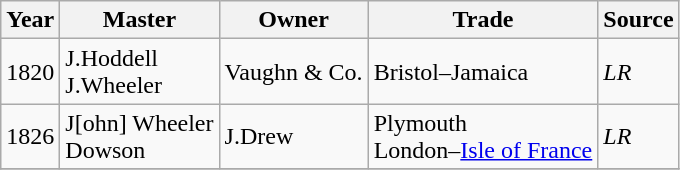<table class=" wikitable">
<tr>
<th>Year</th>
<th>Master</th>
<th>Owner</th>
<th>Trade</th>
<th>Source</th>
</tr>
<tr>
<td>1820</td>
<td>J.Hoddell<br>J.Wheeler</td>
<td>Vaughn & Co.</td>
<td>Bristol–Jamaica</td>
<td><em>LR</em></td>
</tr>
<tr>
<td>1826</td>
<td>J[ohn] Wheeler<br>Dowson</td>
<td>J.Drew</td>
<td>Plymouth<br>London–<a href='#'>Isle of France</a></td>
<td><em>LR</em></td>
</tr>
<tr>
</tr>
</table>
